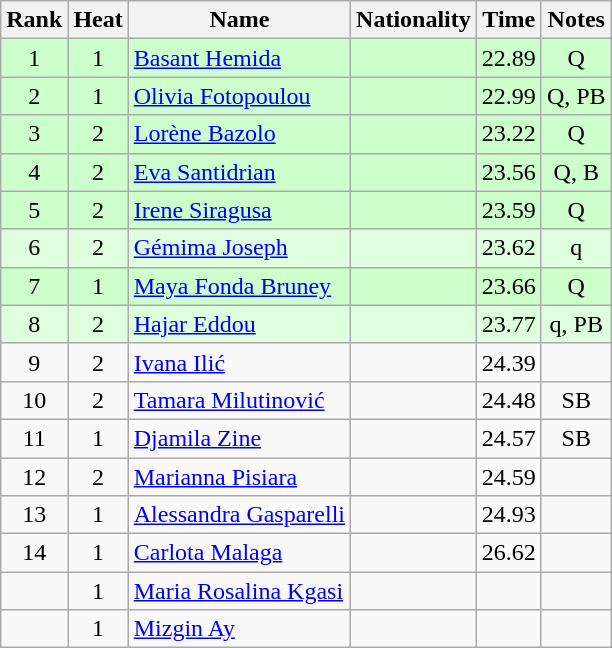<table class="wikitable sortable" style="text-align:center">
<tr>
<th>Rank</th>
<th>Heat</th>
<th>Name</th>
<th>Nationality</th>
<th>Time</th>
<th>Notes</th>
</tr>
<tr bgcolor=ccffcc>
<td>1</td>
<td>1</td>
<td align=left><a href='#'>Basant Hemida</a></td>
<td align=left></td>
<td>22.89</td>
<td>Q</td>
</tr>
<tr bgcolor=ccffcc>
<td>2</td>
<td>1</td>
<td align=left><a href='#'>Olivia Fotopoulou</a></td>
<td align=left></td>
<td>22.99</td>
<td>Q, PB</td>
</tr>
<tr bgcolor=ccffcc>
<td>3</td>
<td>2</td>
<td align=left><a href='#'>Lorène Bazolo</a></td>
<td align=left></td>
<td>23.22</td>
<td>Q</td>
</tr>
<tr bgcolor=ccffcc>
<td>4</td>
<td>2</td>
<td align=left><a href='#'>Eva Santidrian</a></td>
<td align=left></td>
<td>23.56</td>
<td>Q, B</td>
</tr>
<tr bgcolor=ccffcc>
<td>5</td>
<td>2</td>
<td align=left><a href='#'>Irene Siragusa</a></td>
<td align=left></td>
<td>23.59</td>
<td>Q</td>
</tr>
<tr bgcolor=ddffdd>
<td>6</td>
<td>2</td>
<td align=left><a href='#'>Gémima Joseph</a></td>
<td align=left></td>
<td>23.62</td>
<td>q</td>
</tr>
<tr bgcolor=ccffcc>
<td>7</td>
<td>1</td>
<td align=left><a href='#'>Maya Fonda Bruney</a></td>
<td align=left></td>
<td>23.66</td>
<td>Q</td>
</tr>
<tr bgcolor=ddffdd>
<td>8</td>
<td>2</td>
<td align=left><a href='#'>Hajar Eddou</a></td>
<td align=left></td>
<td>23.77</td>
<td>q, PB</td>
</tr>
<tr>
<td>9</td>
<td>2</td>
<td align=left><a href='#'>Ivana Ilić</a></td>
<td align=left></td>
<td>24.39</td>
<td></td>
</tr>
<tr>
<td>10</td>
<td>2</td>
<td align=left><a href='#'>Tamara Milutinović</a></td>
<td align=left></td>
<td>24.48</td>
<td>SB</td>
</tr>
<tr>
<td>11</td>
<td>1</td>
<td align=left><a href='#'>Djamila Zine</a></td>
<td align=left></td>
<td>24.57</td>
<td>SB</td>
</tr>
<tr>
<td>12</td>
<td>2</td>
<td align=left><a href='#'>Marianna Pisiara</a></td>
<td align=left></td>
<td>24.59</td>
<td></td>
</tr>
<tr>
<td>13</td>
<td>1</td>
<td align=left><a href='#'>Alessandra Gasparelli</a></td>
<td align=left></td>
<td>24.93</td>
<td></td>
</tr>
<tr>
<td>14</td>
<td>1</td>
<td align=left><a href='#'>Carlota Malaga</a></td>
<td align=left></td>
<td>26.62</td>
<td></td>
</tr>
<tr>
<td></td>
<td>1</td>
<td align=left><a href='#'>Maria Rosalina Kgasi</a></td>
<td align=left></td>
<td></td>
<td></td>
</tr>
<tr>
<td></td>
<td>1</td>
<td align=left><a href='#'>Mizgin Ay</a></td>
<td align=left></td>
<td></td>
<td></td>
</tr>
</table>
